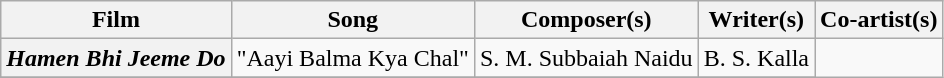<table class="wikitable sortable">
<tr>
<th>Film</th>
<th>Song</th>
<th>Composer(s)</th>
<th>Writer(s)</th>
<th>Co-artist(s)</th>
</tr>
<tr>
<th><em>Hamen Bhi Jeeme Do</em></th>
<td>"Aayi Balma Kya Chal"</td>
<td>S. M. Subbaiah Naidu</td>
<td>B. S. Kalla</td>
</tr>
<tr>
</tr>
</table>
